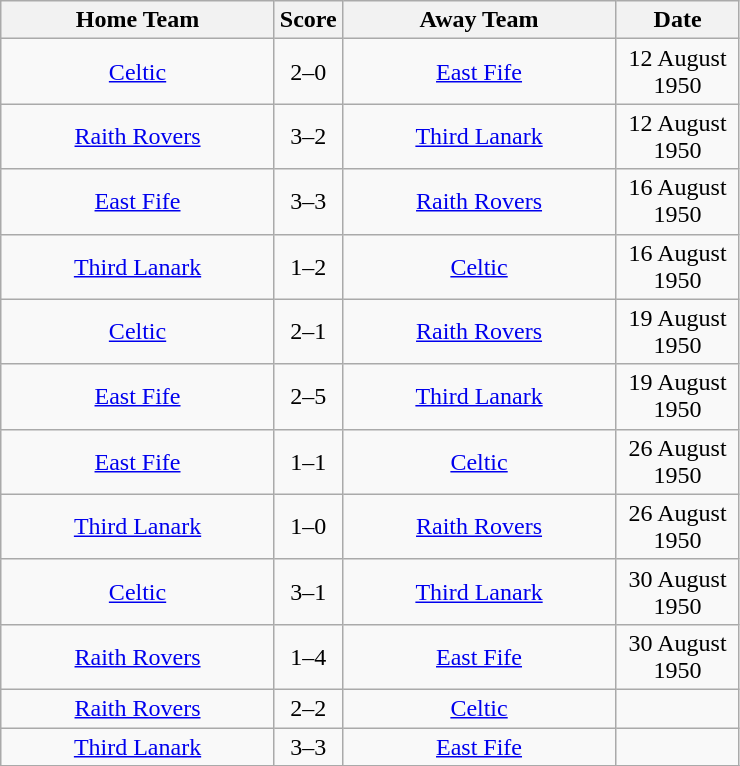<table class="wikitable" style="text-align:center;">
<tr>
<th width=175>Home Team</th>
<th width=20>Score</th>
<th width=175>Away Team</th>
<th width= 75>Date</th>
</tr>
<tr>
<td><a href='#'>Celtic</a></td>
<td>2–0</td>
<td><a href='#'>East Fife</a></td>
<td>12 August 1950</td>
</tr>
<tr>
<td><a href='#'>Raith Rovers</a></td>
<td>3–2</td>
<td><a href='#'>Third Lanark</a></td>
<td>12 August 1950</td>
</tr>
<tr>
<td><a href='#'>East Fife</a></td>
<td>3–3</td>
<td><a href='#'>Raith Rovers</a></td>
<td>16 August 1950</td>
</tr>
<tr>
<td><a href='#'>Third Lanark</a></td>
<td>1–2</td>
<td><a href='#'>Celtic</a></td>
<td>16 August 1950</td>
</tr>
<tr>
<td><a href='#'>Celtic</a></td>
<td>2–1</td>
<td><a href='#'>Raith Rovers</a></td>
<td>19 August 1950</td>
</tr>
<tr>
<td><a href='#'>East Fife</a></td>
<td>2–5</td>
<td><a href='#'>Third Lanark</a></td>
<td>19 August 1950</td>
</tr>
<tr>
<td><a href='#'>East Fife</a></td>
<td>1–1</td>
<td><a href='#'>Celtic</a></td>
<td>26 August 1950</td>
</tr>
<tr>
<td><a href='#'>Third Lanark</a></td>
<td>1–0</td>
<td><a href='#'>Raith Rovers</a></td>
<td>26 August 1950</td>
</tr>
<tr>
<td><a href='#'>Celtic</a></td>
<td>3–1</td>
<td><a href='#'>Third Lanark</a></td>
<td>30 August 1950</td>
</tr>
<tr>
<td><a href='#'>Raith Rovers</a></td>
<td>1–4</td>
<td><a href='#'>East Fife</a></td>
<td>30 August 1950</td>
</tr>
<tr>
<td><a href='#'>Raith Rovers</a></td>
<td>2–2</td>
<td><a href='#'>Celtic</a></td>
<td></td>
</tr>
<tr>
<td><a href='#'>Third Lanark</a></td>
<td>3–3</td>
<td><a href='#'>East Fife</a></td>
<td></td>
</tr>
<tr>
</tr>
</table>
